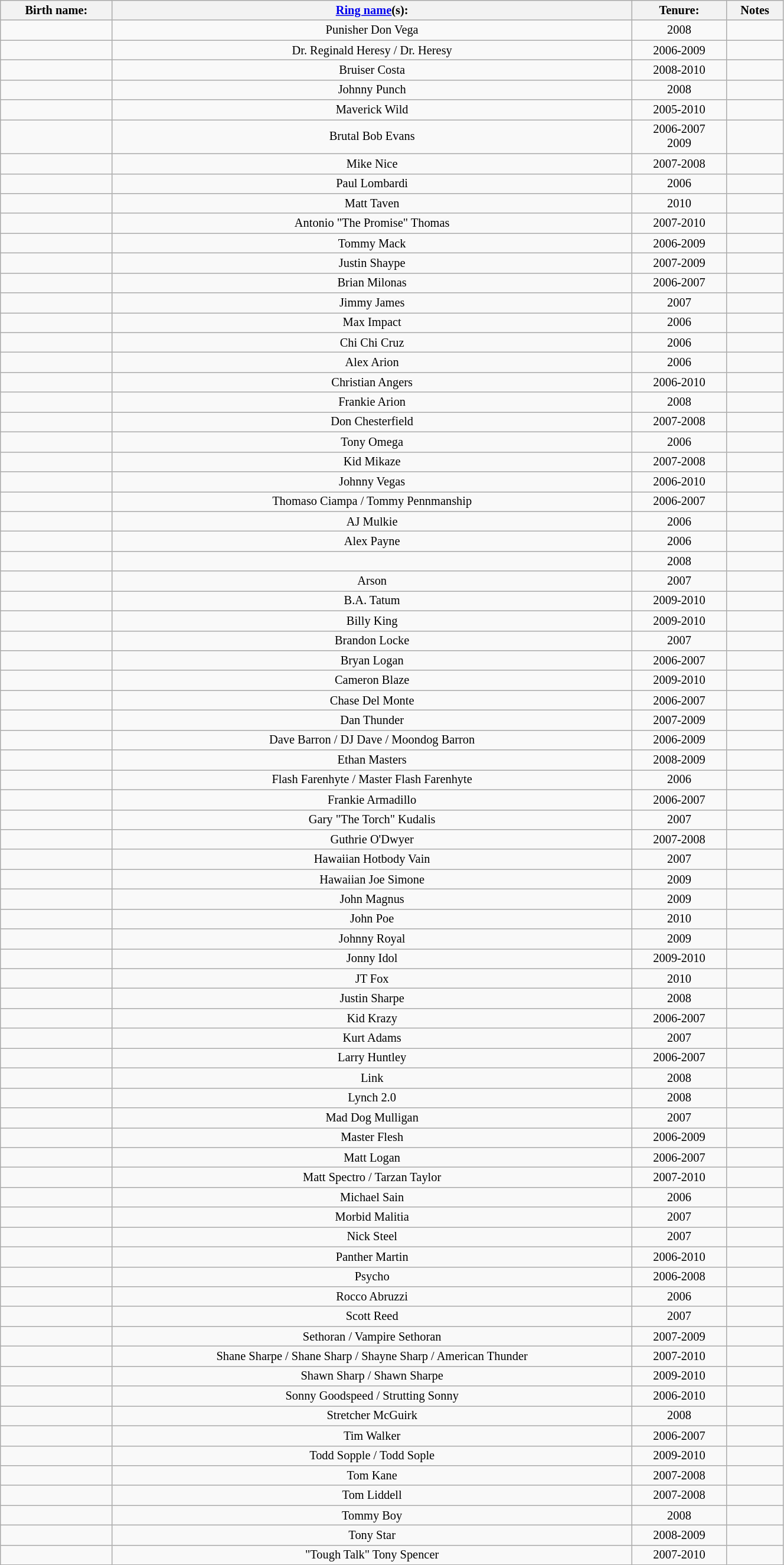<table class="sortable wikitable" style="font-size:85%; text-align:center; width:70%;">
<tr>
<th>Birth name:</th>
<th><a href='#'>Ring name</a>(s):</th>
<th>Tenure:</th>
<th>Notes</th>
</tr>
<tr>
<td></td>
<td>Punisher Don Vega</td>
<td>2008</td>
<td></td>
</tr>
<tr>
<td></td>
<td>Dr. Reginald Heresy / Dr. Heresy</td>
<td>2006-2009</td>
<td></td>
</tr>
<tr>
<td></td>
<td>Bruiser Costa</td>
<td>2008-2010</td>
<td></td>
</tr>
<tr>
<td></td>
<td>Johnny Punch</td>
<td>2008</td>
<td></td>
</tr>
<tr>
<td></td>
<td>Maverick Wild</td>
<td>2005-2010</td>
<td></td>
</tr>
<tr>
<td></td>
<td>Brutal Bob Evans</td>
<td>2006-2007<br>2009</td>
<td></td>
</tr>
<tr>
<td></td>
<td>Mike Nice</td>
<td>2007-2008</td>
<td></td>
</tr>
<tr>
<td></td>
<td>Paul Lombardi</td>
<td>2006</td>
<td></td>
</tr>
<tr>
<td></td>
<td>Matt Taven</td>
<td>2010</td>
<td></td>
</tr>
<tr>
<td></td>
<td>Antonio "The Promise" Thomas</td>
<td>2007-2010</td>
<td></td>
</tr>
<tr>
<td></td>
<td>Tommy Mack</td>
<td>2006-2009</td>
<td></td>
</tr>
<tr>
<td></td>
<td>Justin Shaype</td>
<td>2007-2009</td>
<td></td>
</tr>
<tr>
<td></td>
<td>Brian Milonas</td>
<td>2006-2007</td>
<td></td>
</tr>
<tr>
<td></td>
<td>Jimmy James</td>
<td>2007</td>
<td></td>
</tr>
<tr>
<td></td>
<td>Max Impact</td>
<td>2006</td>
<td></td>
</tr>
<tr>
<td></td>
<td>Chi Chi Cruz</td>
<td>2006</td>
<td></td>
</tr>
<tr>
<td></td>
<td>Alex Arion</td>
<td>2006</td>
<td></td>
</tr>
<tr>
<td></td>
<td>Christian Angers</td>
<td>2006-2010</td>
<td></td>
</tr>
<tr>
<td></td>
<td>Frankie Arion</td>
<td>2008</td>
<td></td>
</tr>
<tr>
<td></td>
<td>Don Chesterfield</td>
<td>2007-2008</td>
<td></td>
</tr>
<tr>
<td></td>
<td>Tony Omega</td>
<td>2006</td>
<td></td>
</tr>
<tr>
<td></td>
<td>Kid Mikaze</td>
<td>2007-2008</td>
<td></td>
</tr>
<tr>
<td></td>
<td>Johnny Vegas</td>
<td>2006-2010</td>
<td></td>
</tr>
<tr>
<td></td>
<td>Thomaso Ciampa / Tommy Pennmanship</td>
<td>2006-2007</td>
<td></td>
</tr>
<tr>
<td></td>
<td>AJ Mulkie</td>
<td>2006</td>
<td></td>
</tr>
<tr>
<td></td>
<td>Alex Payne</td>
<td>2006</td>
<td></td>
</tr>
<tr>
<td></td>
<td></td>
<td>2008</td>
<td></td>
</tr>
<tr>
<td></td>
<td>Arson</td>
<td>2007</td>
<td></td>
</tr>
<tr>
<td></td>
<td>B.A. Tatum</td>
<td>2009-2010</td>
<td></td>
</tr>
<tr>
<td></td>
<td>Billy King</td>
<td>2009-2010</td>
<td></td>
</tr>
<tr>
<td></td>
<td>Brandon Locke</td>
<td>2007</td>
<td></td>
</tr>
<tr>
<td></td>
<td>Bryan Logan</td>
<td>2006-2007</td>
<td></td>
</tr>
<tr>
<td></td>
<td>Cameron Blaze</td>
<td>2009-2010</td>
<td></td>
</tr>
<tr>
<td></td>
<td>Chase Del Monte</td>
<td>2006-2007</td>
<td></td>
</tr>
<tr>
<td></td>
<td>Dan Thunder</td>
<td>2007-2009</td>
<td></td>
</tr>
<tr>
<td></td>
<td>Dave Barron / DJ Dave / Moondog Barron</td>
<td>2006-2009</td>
<td></td>
</tr>
<tr>
<td></td>
<td>Ethan Masters</td>
<td>2008-2009</td>
<td></td>
</tr>
<tr>
<td></td>
<td>Flash Farenhyte / Master Flash Farenhyte</td>
<td>2006</td>
<td></td>
</tr>
<tr>
<td></td>
<td>Frankie Armadillo</td>
<td>2006-2007</td>
<td></td>
</tr>
<tr>
<td></td>
<td>Gary "The Torch" Kudalis</td>
<td>2007</td>
<td></td>
</tr>
<tr>
<td></td>
<td>Guthrie O'Dwyer</td>
<td>2007-2008</td>
<td></td>
</tr>
<tr>
<td></td>
<td>Hawaiian Hotbody Vain</td>
<td>2007</td>
<td></td>
</tr>
<tr>
<td></td>
<td>Hawaiian Joe Simone</td>
<td>2009</td>
<td></td>
</tr>
<tr>
<td></td>
<td>John Magnus</td>
<td>2009</td>
<td></td>
</tr>
<tr>
<td></td>
<td>John Poe</td>
<td>2010</td>
<td></td>
</tr>
<tr>
<td></td>
<td>Johnny Royal</td>
<td>2009</td>
<td></td>
</tr>
<tr>
<td></td>
<td>Jonny Idol</td>
<td>2009-2010</td>
<td></td>
</tr>
<tr>
<td></td>
<td>JT Fox</td>
<td>2010</td>
<td></td>
</tr>
<tr>
<td></td>
<td>Justin Sharpe</td>
<td>2008</td>
<td></td>
</tr>
<tr>
<td></td>
<td>Kid Krazy</td>
<td>2006-2007</td>
<td></td>
</tr>
<tr>
<td></td>
<td>Kurt Adams</td>
<td>2007</td>
<td></td>
</tr>
<tr>
<td></td>
<td>Larry Huntley</td>
<td>2006-2007</td>
<td></td>
</tr>
<tr>
<td></td>
<td>Link</td>
<td>2008</td>
<td></td>
</tr>
<tr>
<td></td>
<td>Lynch 2.0</td>
<td>2008</td>
<td></td>
</tr>
<tr>
<td></td>
<td>Mad Dog Mulligan</td>
<td>2007</td>
<td></td>
</tr>
<tr>
<td></td>
<td>Master Flesh</td>
<td>2006-2009</td>
<td></td>
</tr>
<tr>
<td></td>
<td>Matt Logan</td>
<td>2006-2007</td>
<td></td>
</tr>
<tr>
<td></td>
<td>Matt Spectro / Tarzan Taylor</td>
<td>2007-2010</td>
<td></td>
</tr>
<tr>
<td></td>
<td>Michael Sain</td>
<td>2006</td>
<td></td>
</tr>
<tr>
<td></td>
<td>Morbid Malitia</td>
<td>2007</td>
<td></td>
</tr>
<tr>
<td></td>
<td>Nick Steel</td>
<td>2007</td>
<td></td>
</tr>
<tr>
<td></td>
<td>Panther Martin</td>
<td>2006-2010</td>
<td></td>
</tr>
<tr>
<td></td>
<td>Psycho</td>
<td>2006-2008</td>
<td></td>
</tr>
<tr>
<td></td>
<td>Rocco Abruzzi</td>
<td>2006</td>
<td></td>
</tr>
<tr>
<td></td>
<td>Scott Reed</td>
<td>2007</td>
<td></td>
</tr>
<tr>
<td></td>
<td>Sethoran / Vampire Sethoran</td>
<td>2007-2009</td>
<td></td>
</tr>
<tr>
<td></td>
<td>Shane Sharpe / Shane Sharp / Shayne Sharp / American Thunder</td>
<td>2007-2010</td>
<td></td>
</tr>
<tr>
<td></td>
<td>Shawn Sharp / Shawn Sharpe</td>
<td>2009-2010</td>
<td></td>
</tr>
<tr>
<td></td>
<td>Sonny Goodspeed / Strutting Sonny</td>
<td>2006-2010</td>
<td></td>
</tr>
<tr>
<td></td>
<td>Stretcher McGuirk</td>
<td>2008</td>
<td></td>
</tr>
<tr>
<td></td>
<td>Tim Walker</td>
<td>2006-2007</td>
<td></td>
</tr>
<tr>
<td></td>
<td>Todd Sopple / Todd Sople</td>
<td>2009-2010</td>
<td></td>
</tr>
<tr>
<td></td>
<td>Tom Kane</td>
<td>2007-2008</td>
<td></td>
</tr>
<tr>
<td></td>
<td>Tom Liddell</td>
<td>2007-2008</td>
<td></td>
</tr>
<tr>
<td></td>
<td>Tommy Boy</td>
<td>2008</td>
<td></td>
</tr>
<tr>
<td></td>
<td>Tony Star</td>
<td>2008-2009</td>
<td></td>
</tr>
<tr>
<td></td>
<td>"Tough Talk" Tony Spencer</td>
<td>2007-2010</td>
<td></td>
</tr>
</table>
